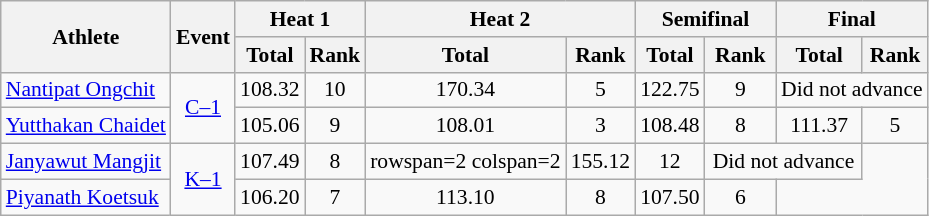<table class=wikitable style="text-align:center; font-size:90%">
<tr>
<th rowspan="2">Athlete</th>
<th rowspan="2">Event</th>
<th colspan="2">Heat 1</th>
<th colspan="2">Heat 2</th>
<th colspan="2">Semifinal</th>
<th colspan="2">Final</th>
</tr>
<tr>
<th>Total</th>
<th>Rank</th>
<th>Total</th>
<th>Rank</th>
<th>Total</th>
<th>Rank</th>
<th>Total</th>
<th>Rank</th>
</tr>
<tr>
<td style="text-align:left"><a href='#'>Nantipat Ongchit</a></td>
<td rowspan=2><a href='#'>C–1</a></td>
<td>108.32</td>
<td>10</td>
<td>170.34</td>
<td>5 <strong></strong></td>
<td>122.75</td>
<td>9</td>
<td colspan=2>Did not advance</td>
</tr>
<tr>
<td style="text-align:left"><a href='#'>Yutthakan Chaidet</a></td>
<td>105.06</td>
<td>9</td>
<td>108.01</td>
<td>3 <strong></strong></td>
<td>108.48</td>
<td>8 <strong></strong></td>
<td>111.37</td>
<td>5</td>
</tr>
<tr>
<td style="text-align:left"><a href='#'>Janyawut Mangjit</a></td>
<td rowspan=2><a href='#'>K–1</a></td>
<td>107.49</td>
<td>8 <strong></strong></td>
<td>rowspan=2 colspan=2 </td>
<td>155.12</td>
<td>12</td>
<td colspan=2>Did not advance</td>
</tr>
<tr>
<td style="text-align:left"><a href='#'>Piyanath Koetsuk</a></td>
<td>106.20</td>
<td>7 <strong></strong></td>
<td>113.10</td>
<td>8 <strong></strong></td>
<td>107.50</td>
<td>6</td>
</tr>
</table>
